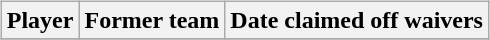<table cellspacing="10">
<tr>
<td valign="top"><br><table class="wikitable">
<tr>
<th>Player</th>
<th>Former team</th>
<th>Date claimed off waivers</th>
</tr>
<tr>
</tr>
</table>
</td>
</tr>
</table>
